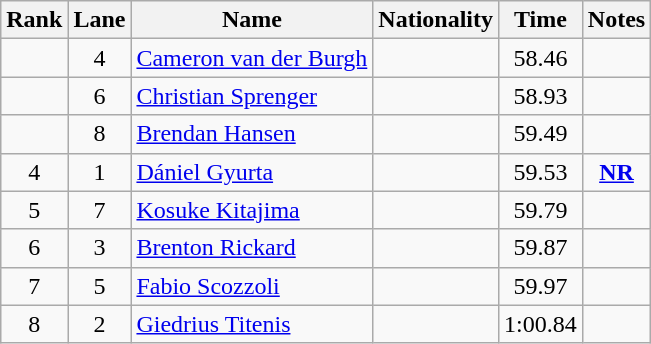<table class="wikitable sortable" style="text-align:center">
<tr>
<th>Rank</th>
<th>Lane</th>
<th>Name</th>
<th>Nationality</th>
<th>Time</th>
<th>Notes</th>
</tr>
<tr>
<td></td>
<td>4</td>
<td align=left><a href='#'>Cameron van der Burgh</a></td>
<td align=left></td>
<td>58.46</td>
<td></td>
</tr>
<tr>
<td></td>
<td>6</td>
<td align=left><a href='#'>Christian Sprenger</a></td>
<td align=left></td>
<td>58.93</td>
<td></td>
</tr>
<tr>
<td></td>
<td>8</td>
<td align=left><a href='#'>Brendan Hansen</a></td>
<td align=left></td>
<td>59.49</td>
<td></td>
</tr>
<tr>
<td>4</td>
<td>1</td>
<td align=left><a href='#'>Dániel Gyurta</a></td>
<td align=left></td>
<td>59.53</td>
<td><strong><a href='#'>NR</a></strong></td>
</tr>
<tr>
<td>5</td>
<td>7</td>
<td align=left><a href='#'>Kosuke Kitajima</a></td>
<td align=left></td>
<td>59.79</td>
<td></td>
</tr>
<tr>
<td>6</td>
<td>3</td>
<td align=left><a href='#'>Brenton Rickard</a></td>
<td align=left></td>
<td>59.87</td>
<td></td>
</tr>
<tr>
<td>7</td>
<td>5</td>
<td align=left><a href='#'>Fabio Scozzoli</a></td>
<td align=left></td>
<td>59.97</td>
<td></td>
</tr>
<tr>
<td>8</td>
<td>2</td>
<td align=left><a href='#'>Giedrius Titenis</a></td>
<td align=left></td>
<td>1:00.84</td>
<td></td>
</tr>
</table>
